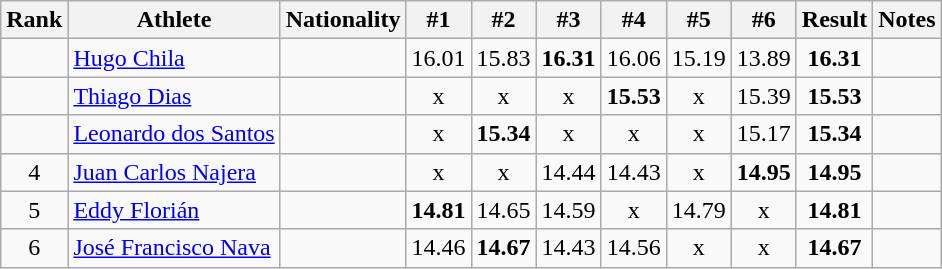<table class="wikitable sortable" style="text-align:center">
<tr>
<th>Rank</th>
<th>Athlete</th>
<th>Nationality</th>
<th>#1</th>
<th>#2</th>
<th>#3</th>
<th>#4</th>
<th>#5</th>
<th>#6</th>
<th>Result</th>
<th>Notes</th>
</tr>
<tr>
<td></td>
<td align="left"><a href='#'>Hugo Chila</a></td>
<td align=left></td>
<td>16.01</td>
<td>15.83</td>
<td><strong>16.31</strong></td>
<td>16.06</td>
<td>15.19</td>
<td>13.89</td>
<td><strong>16.31</strong></td>
<td></td>
</tr>
<tr>
<td></td>
<td align="left"><a href='#'>Thiago Dias</a></td>
<td align=left></td>
<td>x</td>
<td>x</td>
<td>x</td>
<td><strong>15.53</strong></td>
<td>x</td>
<td>15.39</td>
<td><strong>15.53</strong></td>
<td></td>
</tr>
<tr>
<td></td>
<td align="left"><a href='#'>Leonardo dos Santos</a></td>
<td align=left></td>
<td>x</td>
<td><strong>15.34</strong></td>
<td>x</td>
<td>x</td>
<td>x</td>
<td>15.17</td>
<td><strong>15.34</strong></td>
<td></td>
</tr>
<tr>
<td>4</td>
<td align="left"><a href='#'>Juan Carlos Najera</a></td>
<td align=left></td>
<td>x</td>
<td>x</td>
<td>14.44</td>
<td>14.43</td>
<td>x</td>
<td><strong>14.95</strong></td>
<td><strong>14.95</strong></td>
<td></td>
</tr>
<tr>
<td>5</td>
<td align="left"><a href='#'>Eddy Florián</a></td>
<td align=left></td>
<td><strong>14.81</strong></td>
<td>14.65</td>
<td>14.59</td>
<td>x</td>
<td>14.79</td>
<td>x</td>
<td><strong>14.81</strong></td>
<td></td>
</tr>
<tr>
<td>6</td>
<td align="left"><a href='#'>José Francisco Nava</a></td>
<td align=left></td>
<td>14.46</td>
<td><strong>14.67</strong></td>
<td>14.43</td>
<td>14.56</td>
<td>x</td>
<td>x</td>
<td><strong>14.67</strong></td>
<td></td>
</tr>
</table>
